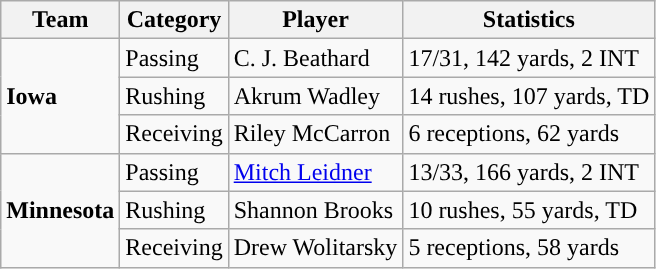<table class="wikitable" style="float: left;">
<tr>
<th>Team</th>
<th>Category</th>
<th>Player</th>
<th>Statistics</th>
</tr>
<tr>
<td rowspan=3><strong>Iowa</strong></td>
<td>Passing</td>
<td>C. J. Beathard</td>
<td>17/31, 142 yards, 2 INT</td>
</tr>
<tr>
<td>Rushing</td>
<td>Akrum Wadley</td>
<td>14 rushes, 107 yards, TD</td>
</tr>
<tr>
<td>Receiving</td>
<td>Riley McCarron</td>
<td>6 receptions, 62 yards</td>
</tr>
<tr>
<td rowspan=3><strong>Minnesota</strong></td>
<td>Passing</td>
<td><a href='#'>Mitch Leidner</a></td>
<td>13/33, 166 yards, 2 INT</td>
</tr>
<tr>
<td>Rushing</td>
<td>Shannon Brooks</td>
<td>10 rushes, 55 yards, TD</td>
</tr>
<tr>
<td>Receiving</td>
<td>Drew Wolitarsky</td>
<td>5 receptions, 58 yards</td>
</tr>
</table>
